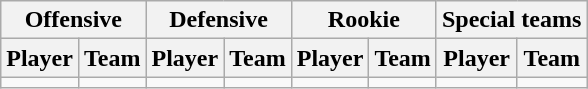<table class="wikitable" border="1">
<tr>
<th colspan="2">Offensive</th>
<th colspan="2">Defensive</th>
<th colspan="2">Rookie</th>
<th colspan="2">Special teams</th>
</tr>
<tr>
<th>Player</th>
<th>Team</th>
<th>Player</th>
<th>Team</th>
<th>Player</th>
<th>Team</th>
<th>Player</th>
<th>Team</th>
</tr>
<tr>
<td></td>
<td></td>
<td></td>
<td></td>
<td></td>
<td></td>
<td></td>
<td></td>
</tr>
</table>
